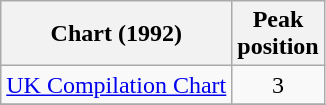<table class="wikitable">
<tr>
<th>Chart (1992)</th>
<th>Peak<br>position</th>
</tr>
<tr>
<td align="left"><a href='#'>UK Compilation Chart</a></td>
<td align="center">3</td>
</tr>
<tr>
</tr>
</table>
